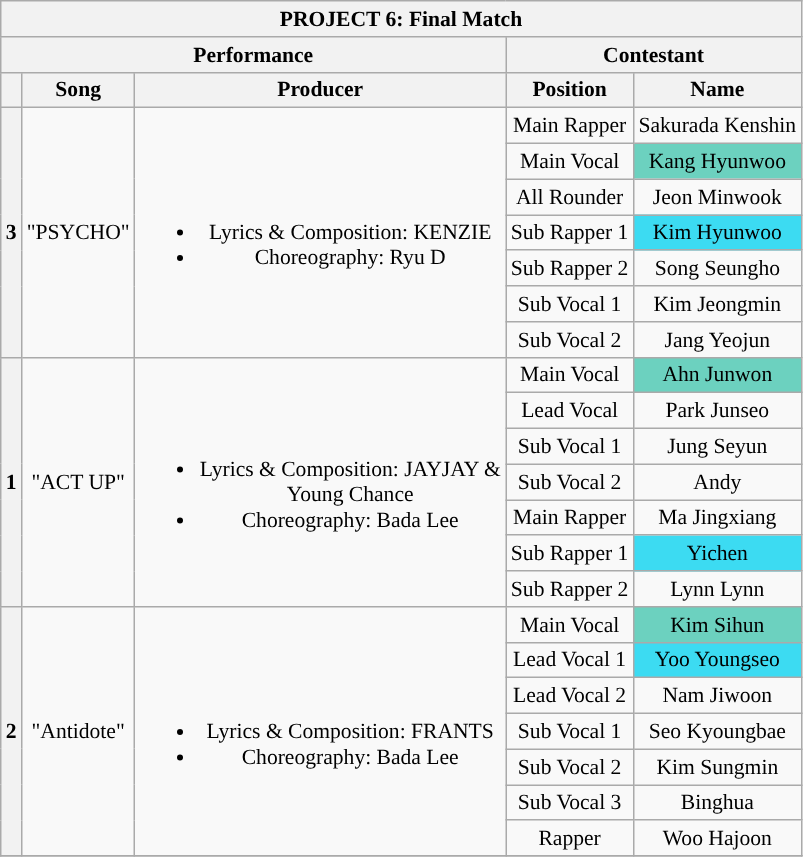<table class="wikitable sortable mw-collapsible mw-collapsed" style="font-size:90%; text-align:center; ">
<tr>
<th colspan="17">PROJECT 6: Final Match</th>
</tr>
<tr>
<th colspan="3">Performance</th>
<th colspan="2">Contestant</th>
</tr>
<tr>
<th></th>
<th>Song</th>
<th>Producer</th>
<th>Position</th>
<th>Name</th>
</tr>
<tr>
<th rowspan="7">3</th>
<td rowspan="7">"PSYCHO"</td>
<td rowspan="7"><br><ul><li>Lyrics & Composition: KENZIE</li><li>Choreography: Ryu D</li></ul></td>
<td>Main Rapper</td>
<td>Sakurada Kenshin</td>
</tr>
<tr>
<td>Main Vocal</td>
<td style="background:#6CD1BF">Kang Hyunwoo</td>
</tr>
<tr>
<td>All Rounder</td>
<td>Jeon Minwook</td>
</tr>
<tr>
<td>Sub Rapper 1</td>
<td style="background:#3cdbf2">Kim Hyunwoo</td>
</tr>
<tr>
<td>Sub Rapper 2</td>
<td>Song Seungho</td>
</tr>
<tr>
<td>Sub Vocal 1</td>
<td>Kim Jeongmin</td>
</tr>
<tr>
<td>Sub Vocal 2</td>
<td>Jang Yeojun</td>
</tr>
<tr>
<th rowspan="7">1</th>
<td rowspan="7">"ACT UP"</td>
<td rowspan="7"><br><ul><li>Lyrics & Composition: JAYJAY & <br> Young Chance</li><li>Choreography: Bada Lee</li></ul></td>
<td>Main Vocal</td>
<td style="background:#6CD1BF">Ahn Junwon</td>
</tr>
<tr>
<td>Lead Vocal</td>
<td>Park Junseo</td>
</tr>
<tr>
<td>Sub Vocal 1</td>
<td>Jung Seyun</td>
</tr>
<tr>
<td>Sub Vocal 2</td>
<td>Andy</td>
</tr>
<tr>
<td>Main Rapper</td>
<td>Ma Jingxiang</td>
</tr>
<tr>
<td>Sub Rapper 1</td>
<td style="background:#3cdbf2">Yichen</td>
</tr>
<tr>
<td>Sub Rapper 2</td>
<td>Lynn Lynn</td>
</tr>
<tr>
<th rowspan="7">2</th>
<td rowspan="7">"Antidote"</td>
<td rowspan="7"><br><ul><li>Lyrics & Composition: FRANTS</li><li>Choreography: Bada Lee</li></ul></td>
<td>Main Vocal</td>
<td style="background:#6CD1BF">Kim Sihun</td>
</tr>
<tr>
<td>Lead Vocal 1</td>
<td style="background:#3cdbf2">Yoo Youngseo</td>
</tr>
<tr>
<td>Lead Vocal 2</td>
<td>Nam Jiwoon</td>
</tr>
<tr>
<td>Sub Vocal 1</td>
<td>Seo Kyoungbae</td>
</tr>
<tr>
<td>Sub Vocal 2</td>
<td>Kim Sungmin</td>
</tr>
<tr>
<td>Sub Vocal 3</td>
<td>Binghua</td>
</tr>
<tr>
<td>Rapper</td>
<td>Woo Hajoon</td>
</tr>
<tr>
</tr>
</table>
